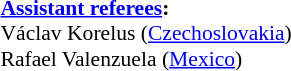<table style="width:100%; font-size:90%;">
<tr>
<td><br><strong><a href='#'>Assistant referees</a>:</strong>
<br>Václav Korelus (<a href='#'>Czechoslovakia</a>)
<br>Rafael Valenzuela (<a href='#'>Mexico</a>)</td>
</tr>
</table>
